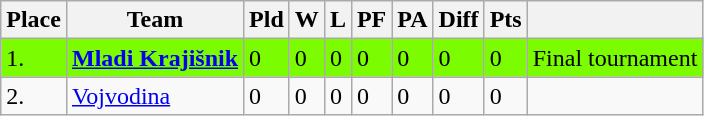<table class="wikitable">
<tr>
<th>Place</th>
<th>Team</th>
<th>Pld</th>
<th>W</th>
<th>L</th>
<th>PF</th>
<th>PA</th>
<th>Diff</th>
<th>Pts</th>
<th></th>
</tr>
<tr bgcolor="lawngreen">
<td>1.</td>
<td> <strong><a href='#'>Mladi Krajišnik</a></strong></td>
<td>0</td>
<td>0</td>
<td>0</td>
<td>0</td>
<td>0</td>
<td>0</td>
<td>0</td>
<td rowspan="1">Final tournament</td>
</tr>
<tr>
<td>2.</td>
<td> <a href='#'>Vojvodina</a></td>
<td>0</td>
<td>0</td>
<td>0</td>
<td>0</td>
<td>0</td>
<td>0</td>
<td>0</td>
<td rowspan="1"></td>
</tr>
</table>
